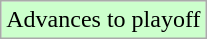<table class="wikitable">
<tr bgcolor="ccffcc">
<td>Advances to playoff</td>
</tr>
</table>
